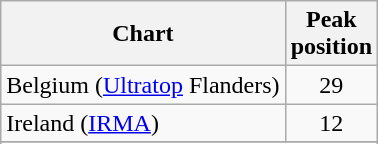<table class="wikitable sortable">
<tr>
<th>Chart</th>
<th>Peak<br>position</th>
</tr>
<tr>
<td>Belgium (<a href='#'>Ultratop</a> Flanders)</td>
<td align="center">29</td>
</tr>
<tr>
<td>Ireland (<a href='#'>IRMA</a>)</td>
<td align="center">12</td>
</tr>
<tr>
</tr>
<tr>
</tr>
</table>
